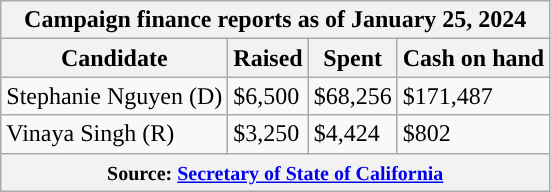<table class="wikitable sortable">
<tr>
<th colspan=4>Campaign finance reports as of January 25, 2024</th>
</tr>
<tr style="text-align:center;">
<th>Candidate</th>
<th>Raised</th>
<th>Spent</th>
<th>Cash on hand</th>
</tr>
<tr>
<td style="color:black;background-color:">Stephanie Nguyen (D)</td>
<td>$6,500</td>
<td>$68,256</td>
<td>$171,487</td>
</tr>
<tr>
<td style="background-color:">Vinaya Singh (R)</td>
<td>$3,250</td>
<td>$4,424</td>
<td>$802</td>
</tr>
<tr>
<th colspan="4"><small>Source: <a href='#'>Secretary of State of California</a></small></th>
</tr>
</table>
